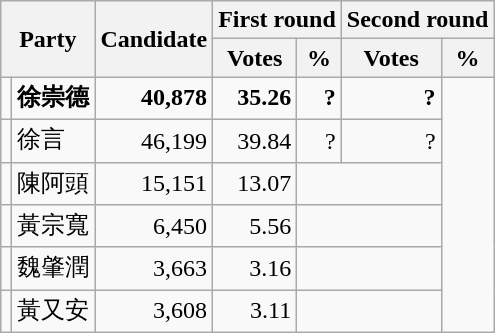<table class="wikitable">
<tr>
<th colspan="2" rowspan="2">Party</th>
<th rowspan="2">Candidate</th>
<th colspan="2">First round</th>
<th colspan="2">Second round</th>
</tr>
<tr>
<th>Votes</th>
<th>%</th>
<th>Votes</th>
<th>%</th>
</tr>
<tr>
<td></td>
<td><strong>徐崇德</strong></td>
<td align="right"><strong>40,878</strong></td>
<td align="right"><strong>35.26</strong></td>
<td align="right"><strong>?</strong></td>
<td align="right"><strong>?</strong></td>
</tr>
<tr>
<td></td>
<td>徐言</td>
<td align="right">46,199</td>
<td align="right">39.84</td>
<td align="right">?</td>
<td align="right">?</td>
</tr>
<tr>
<td></td>
<td>陳阿頭</td>
<td align="right">15,151</td>
<td align="right">13.07</td>
<td colspan="2"></td>
</tr>
<tr>
<td></td>
<td>黃宗寬</td>
<td align="right">6,450</td>
<td align="right">5.56</td>
<td colspan="2"></td>
</tr>
<tr>
<td></td>
<td>魏肇潤</td>
<td align="right">3,663</td>
<td align="right">3.16</td>
<td colspan="2"></td>
</tr>
<tr>
<td></td>
<td>黃又安</td>
<td align="right">3,608</td>
<td align="right">3.11</td>
<td colspan="2"></td>
</tr>
</table>
